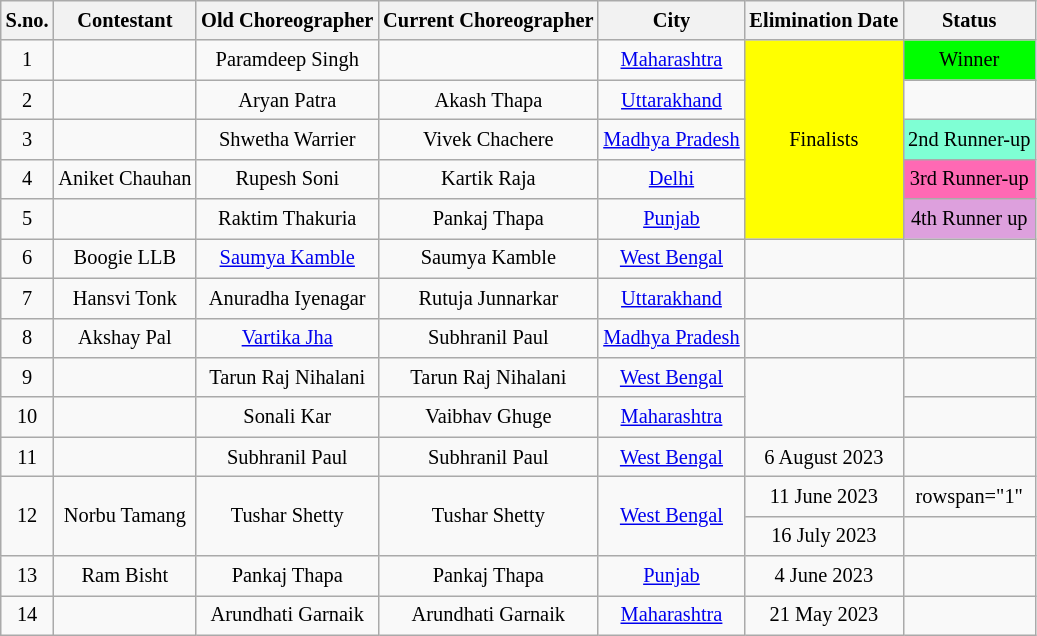<table class="wikitable sortable" style=" text-align:center; font-size:85%; line-height:20px; width:auto;">
<tr>
<th>S.no.</th>
<th>Contestant</th>
<th>Old Choreographer</th>
<th>Current Choreographer</th>
<th>City</th>
<th>Elimination Date</th>
<th>Status</th>
</tr>
<tr>
<td>1</td>
<td></td>
<td>Paramdeep Singh</td>
<td></td>
<td><a href='#'>Maharashtra</a></td>
<td rowspan="5" bgcolor=yellow>Finalists</td>
<td bgcolor="lime">Winner</td>
</tr>
<tr>
<td>2</td>
<td></td>
<td>Aryan Patra</td>
<td>Akash Thapa</td>
<td><a href='#'>Uttarakhand</a></td>
<td></td>
</tr>
<tr>
<td>3</td>
<td></td>
<td>Shwetha Warrier</td>
<td>Vivek Chachere</td>
<td><a href='#'>Madhya Pradesh</a></td>
<td style="background:#7FFFD4">2nd Runner-up</td>
</tr>
<tr>
<td>4</td>
<td>Aniket Chauhan</td>
<td>Rupesh Soni</td>
<td>Kartik Raja</td>
<td><a href='#'>Delhi</a></td>
<td style="background:#FF69B4;">3rd Runner-up</td>
</tr>
<tr>
<td>5</td>
<td></td>
<td>Raktim Thakuria</td>
<td>Pankaj Thapa</td>
<td><a href='#'>Punjab</a></td>
<td style="background:#DDA0DD; text-align:center;">4th Runner up</td>
</tr>
<tr>
<td>6</td>
<td>Boogie LLB</td>
<td><a href='#'>Saumya Kamble</a></td>
<td>Saumya Kamble</td>
<td><a href='#'>West Bengal</a></td>
<td></td>
<td></td>
</tr>
<tr>
<td>7</td>
<td>Hansvi Tonk</td>
<td>Anuradha Iyenagar</td>
<td>Rutuja Junnarkar</td>
<td><a href='#'>Uttarakhand</a></td>
<td></td>
<td></td>
</tr>
<tr>
<td>8</td>
<td>Akshay Pal</td>
<td><a href='#'>Vartika Jha</a></td>
<td>Subhranil Paul</td>
<td><a href='#'>Madhya Pradesh</a></td>
<td></td>
<td></td>
</tr>
<tr>
<td>9</td>
<td></td>
<td>Tarun Raj Nihalani</td>
<td>Tarun Raj Nihalani</td>
<td><a href='#'>West Bengal</a></td>
<td rowspan="2"></td>
<td></td>
</tr>
<tr>
<td>10</td>
<td></td>
<td>Sonali Kar</td>
<td>Vaibhav Ghuge</td>
<td><a href='#'>Maharashtra</a></td>
<td></td>
</tr>
<tr>
<td>11</td>
<td></td>
<td>Subhranil Paul</td>
<td>Subhranil Paul</td>
<td><a href='#'>West Bengal</a></td>
<td>6 August 2023</td>
<td></td>
</tr>
<tr>
<td rowspan="2">12</td>
<td rowspan="2">Norbu Tamang</td>
<td rowspan="2">Tushar Shetty</td>
<td rowspan="2">Tushar Shetty</td>
<td rowspan="2"><a href='#'>West Bengal</a></td>
<td>11 June 2023</td>
<td>rowspan="1" </td>
</tr>
<tr>
<td>16 July 2023</td>
<td></td>
</tr>
<tr>
<td>13</td>
<td>Ram Bisht</td>
<td>Pankaj Thapa</td>
<td>Pankaj Thapa</td>
<td><a href='#'>Punjab</a></td>
<td>4 June 2023</td>
<td></td>
</tr>
<tr>
<td>14</td>
<td></td>
<td>Arundhati Garnaik</td>
<td>Arundhati Garnaik</td>
<td><a href='#'>Maharashtra</a></td>
<td>21 May 2023</td>
<td></td>
</tr>
</table>
